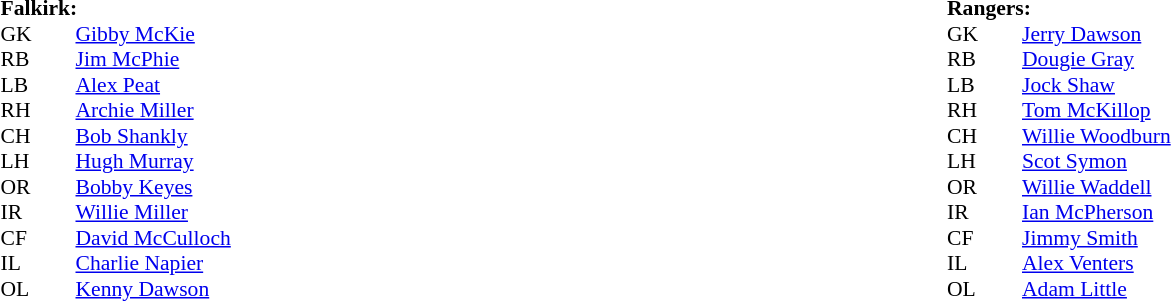<table width="100%">
<tr>
<td valign="top" width="50%"><br><table style="font-size: 90%" cellspacing="0" cellpadding="0">
<tr>
<td colspan="4"><strong>Falkirk:</strong></td>
</tr>
<tr>
<th width="25"></th>
<th width="25"></th>
</tr>
<tr>
<td>GK</td>
<td></td>
<td><a href='#'>Gibby McKie</a></td>
</tr>
<tr>
<td>RB</td>
<td></td>
<td><a href='#'>Jim McPhie</a></td>
</tr>
<tr>
<td>LB</td>
<td></td>
<td><a href='#'>Alex Peat</a></td>
</tr>
<tr>
<td>RH</td>
<td></td>
<td><a href='#'>Archie Miller</a></td>
</tr>
<tr>
<td>CH</td>
<td></td>
<td><a href='#'>Bob Shankly</a></td>
</tr>
<tr>
<td>LH</td>
<td></td>
<td><a href='#'>Hugh Murray</a></td>
</tr>
<tr>
<td>OR</td>
<td></td>
<td><a href='#'>Bobby Keyes</a></td>
</tr>
<tr>
<td>IR</td>
<td></td>
<td><a href='#'>Willie Miller</a></td>
</tr>
<tr>
<td>CF</td>
<td></td>
<td><a href='#'>David McCulloch</a></td>
</tr>
<tr>
<td>IL</td>
<td></td>
<td><a href='#'>Charlie Napier</a></td>
</tr>
<tr>
<td>OL</td>
<td></td>
<td><a href='#'>Kenny Dawson</a></td>
</tr>
</table>
</td>
<td valign="top" width="50%"><br><table style="font-size: 90%" cellspacing="0" cellpadding="0">
<tr>
<td colspan="4"><strong>Rangers:</strong></td>
</tr>
<tr>
<th width="25"></th>
<th width="25"></th>
</tr>
<tr>
<td>GK</td>
<td></td>
<td><a href='#'>Jerry Dawson</a></td>
</tr>
<tr>
<td>RB</td>
<td></td>
<td><a href='#'>Dougie Gray</a></td>
</tr>
<tr>
<td>LB</td>
<td></td>
<td><a href='#'>Jock Shaw</a></td>
</tr>
<tr>
<td>RH</td>
<td></td>
<td><a href='#'>Tom McKillop</a></td>
</tr>
<tr>
<td>CH</td>
<td></td>
<td><a href='#'>Willie Woodburn</a></td>
</tr>
<tr>
<td>LH</td>
<td></td>
<td><a href='#'>Scot Symon</a></td>
</tr>
<tr>
<td>OR</td>
<td></td>
<td><a href='#'>Willie Waddell</a></td>
</tr>
<tr>
<td>IR</td>
<td></td>
<td><a href='#'>Ian McPherson</a></td>
</tr>
<tr>
<td>CF</td>
<td></td>
<td><a href='#'>Jimmy Smith</a></td>
</tr>
<tr>
<td>IL</td>
<td></td>
<td><a href='#'>Alex Venters</a></td>
</tr>
<tr>
<td>OL</td>
<td></td>
<td><a href='#'>Adam Little</a></td>
</tr>
</table>
</td>
</tr>
</table>
